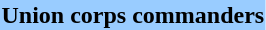<table style="align:left; margin-left:1em">
<tr>
<th style="background:#9cf;">Union corps commanders</th>
</tr>
<tr>
<td></td>
</tr>
</table>
